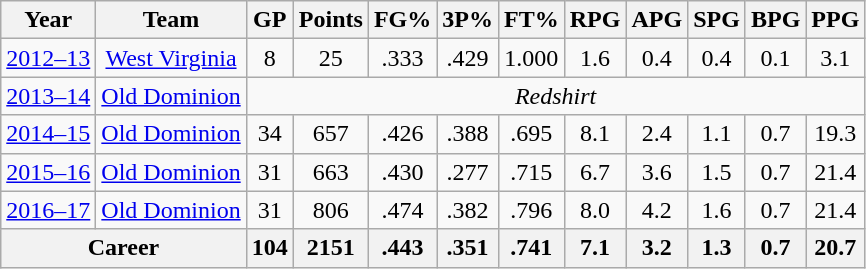<table class="wikitable"; style="text-align:center";>
<tr>
<th>Year</th>
<th>Team</th>
<th>GP</th>
<th>Points</th>
<th>FG%</th>
<th>3P%</th>
<th>FT%</th>
<th>RPG</th>
<th>APG</th>
<th>SPG</th>
<th>BPG</th>
<th>PPG</th>
</tr>
<tr>
<td><a href='#'>2012–13</a></td>
<td><a href='#'>West Virginia</a></td>
<td>8</td>
<td>25</td>
<td>.333</td>
<td>.429</td>
<td>1.000</td>
<td>1.6</td>
<td>0.4</td>
<td>0.4</td>
<td>0.1</td>
<td>3.1</td>
</tr>
<tr>
<td><a href='#'>2013–14</a></td>
<td><a href='#'>Old Dominion</a></td>
<td colspan=10><em>Redshirt</em></td>
</tr>
<tr>
<td><a href='#'>2014–15</a></td>
<td><a href='#'>Old Dominion</a></td>
<td>34</td>
<td>657</td>
<td>.426</td>
<td>.388</td>
<td>.695</td>
<td>8.1</td>
<td>2.4</td>
<td>1.1</td>
<td>0.7</td>
<td>19.3</td>
</tr>
<tr>
<td><a href='#'>2015–16</a></td>
<td><a href='#'>Old Dominion</a></td>
<td>31</td>
<td>663</td>
<td>.430</td>
<td>.277</td>
<td>.715</td>
<td>6.7</td>
<td>3.6</td>
<td>1.5</td>
<td>0.7</td>
<td>21.4</td>
</tr>
<tr>
<td><a href='#'>2016–17</a></td>
<td><a href='#'>Old Dominion</a></td>
<td>31</td>
<td>806</td>
<td>.474</td>
<td>.382</td>
<td>.796</td>
<td>8.0</td>
<td>4.2</td>
<td>1.6</td>
<td>0.7</td>
<td>21.4</td>
</tr>
<tr>
<th colspan=2; align=center>Career</th>
<th>104</th>
<th>2151</th>
<th>.443</th>
<th>.351</th>
<th>.741</th>
<th>7.1</th>
<th>3.2</th>
<th>1.3</th>
<th>0.7</th>
<th>20.7</th>
</tr>
</table>
